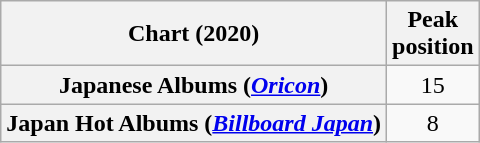<table class="wikitable plainrowheaders" style="text-align:center">
<tr>
<th scope="col">Chart (2020)</th>
<th scope="col">Peak<br>position</th>
</tr>
<tr>
<th scope="row">Japanese Albums (<em><a href='#'>Oricon</a></em>)</th>
<td>15</td>
</tr>
<tr>
<th scope="row">Japan Hot Albums (<em><a href='#'>Billboard Japan</a></em>)</th>
<td>8</td>
</tr>
</table>
